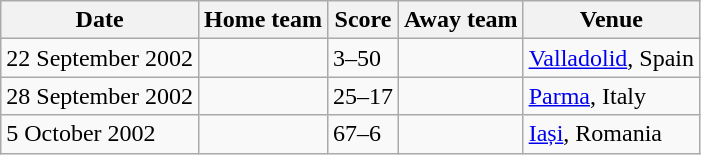<table class="wikitable">
<tr>
<th>Date</th>
<th>Home team</th>
<th>Score</th>
<th>Away team</th>
<th>Venue</th>
</tr>
<tr>
<td>22 September 2002</td>
<td></td>
<td>3–50</td>
<td><strong></strong></td>
<td><a href='#'>Valladolid</a>, Spain</td>
</tr>
<tr>
<td>28 September 2002</td>
<td><strong></strong></td>
<td>25–17</td>
<td></td>
<td><a href='#'>Parma</a>, Italy</td>
</tr>
<tr>
<td>5 October 2002</td>
<td><strong></strong></td>
<td>67–6</td>
<td></td>
<td><a href='#'>Iași</a>, Romania</td>
</tr>
</table>
